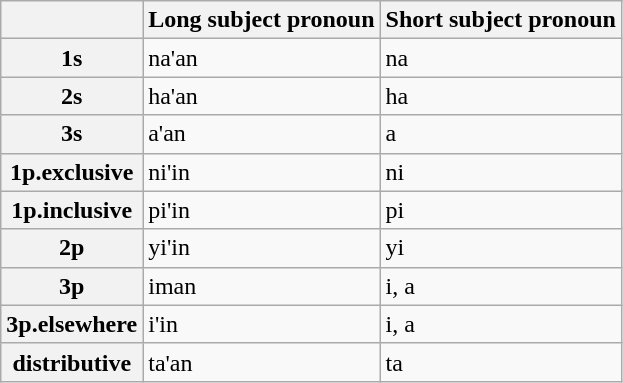<table class="wikitable">
<tr>
<th></th>
<th>Long subject pronoun</th>
<th>Short subject pronoun</th>
</tr>
<tr>
<th>1s</th>
<td>na'an</td>
<td>na</td>
</tr>
<tr>
<th>2s</th>
<td>ha'an</td>
<td>ha</td>
</tr>
<tr>
<th>3s</th>
<td>a'an</td>
<td>a</td>
</tr>
<tr>
<th>1p.exclusive</th>
<td>ni'in</td>
<td>ni</td>
</tr>
<tr>
<th>1p.inclusive</th>
<td>pi'in</td>
<td>pi</td>
</tr>
<tr>
<th>2p</th>
<td>yi'in</td>
<td>yi</td>
</tr>
<tr>
<th>3p</th>
<td>iman</td>
<td>i, a</td>
</tr>
<tr>
<th>3p.elsewhere</th>
<td>i'in</td>
<td>i, a</td>
</tr>
<tr>
<th>distributive</th>
<td>ta'an</td>
<td>ta</td>
</tr>
</table>
